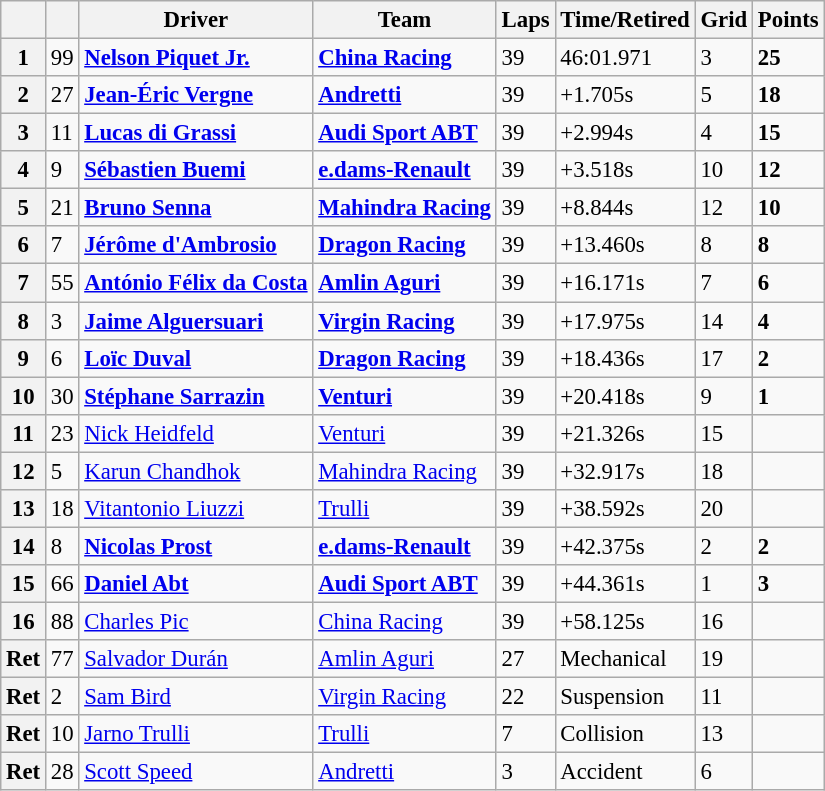<table class="wikitable" style="font-size: 95%">
<tr>
<th></th>
<th></th>
<th>Driver</th>
<th>Team</th>
<th>Laps</th>
<th>Time/Retired</th>
<th>Grid</th>
<th>Points</th>
</tr>
<tr>
<th>1</th>
<td>99</td>
<td> <strong><a href='#'>Nelson Piquet Jr.</a></strong></td>
<td><strong><a href='#'>China Racing</a></strong></td>
<td>39</td>
<td>46:01.971</td>
<td>3</td>
<td><strong>25</strong></td>
</tr>
<tr>
<th>2</th>
<td>27</td>
<td> <strong><a href='#'>Jean-Éric Vergne</a></strong></td>
<td><strong><a href='#'>Andretti</a></strong></td>
<td>39</td>
<td>+1.705s</td>
<td>5</td>
<td><strong>18</strong></td>
</tr>
<tr>
<th>3</th>
<td>11</td>
<td> <strong><a href='#'>Lucas di Grassi</a></strong></td>
<td><strong><a href='#'>Audi Sport ABT</a></strong></td>
<td>39</td>
<td>+2.994s</td>
<td>4</td>
<td><strong>15</strong></td>
</tr>
<tr>
<th>4</th>
<td>9</td>
<td> <strong><a href='#'>Sébastien Buemi</a></strong></td>
<td><strong><a href='#'>e.dams-Renault</a></strong></td>
<td>39</td>
<td>+3.518s</td>
<td>10</td>
<td><strong>12</strong></td>
</tr>
<tr>
<th>5</th>
<td>21</td>
<td> <strong><a href='#'>Bruno Senna</a></strong></td>
<td><strong><a href='#'>Mahindra Racing</a></strong></td>
<td>39</td>
<td>+8.844s</td>
<td>12</td>
<td><strong>10</strong></td>
</tr>
<tr>
<th>6</th>
<td>7</td>
<td> <strong><a href='#'>Jérôme d'Ambrosio</a></strong></td>
<td><strong><a href='#'>Dragon Racing</a></strong></td>
<td>39</td>
<td>+13.460s</td>
<td>8</td>
<td><strong>8</strong></td>
</tr>
<tr>
<th>7</th>
<td>55</td>
<td> <strong><a href='#'>António Félix da Costa</a></strong></td>
<td><strong><a href='#'>Amlin Aguri</a></strong></td>
<td>39</td>
<td>+16.171s</td>
<td>7</td>
<td><strong>6</strong></td>
</tr>
<tr>
<th>8</th>
<td>3</td>
<td> <strong><a href='#'>Jaime Alguersuari</a></strong></td>
<td><strong><a href='#'>Virgin Racing</a></strong></td>
<td>39</td>
<td>+17.975s</td>
<td>14</td>
<td><strong>4</strong></td>
</tr>
<tr>
<th>9</th>
<td>6</td>
<td> <strong><a href='#'>Loïc Duval</a></strong></td>
<td><strong><a href='#'>Dragon Racing</a></strong></td>
<td>39</td>
<td>+18.436s</td>
<td>17</td>
<td><strong>2</strong></td>
</tr>
<tr>
<th>10</th>
<td>30</td>
<td> <strong><a href='#'>Stéphane Sarrazin</a></strong></td>
<td><strong><a href='#'>Venturi</a></strong></td>
<td>39</td>
<td>+20.418s</td>
<td>9</td>
<td><strong>1</strong></td>
</tr>
<tr>
<th>11</th>
<td>23</td>
<td> <a href='#'>Nick Heidfeld</a></td>
<td><a href='#'>Venturi</a></td>
<td>39</td>
<td>+21.326s</td>
<td>15</td>
<td></td>
</tr>
<tr>
<th>12</th>
<td>5</td>
<td> <a href='#'>Karun Chandhok</a></td>
<td><a href='#'>Mahindra Racing</a></td>
<td>39</td>
<td>+32.917s</td>
<td>18</td>
<td></td>
</tr>
<tr>
<th>13</th>
<td>18</td>
<td> <a href='#'>Vitantonio Liuzzi</a></td>
<td><a href='#'>Trulli</a></td>
<td>39</td>
<td>+38.592s</td>
<td>20</td>
<td></td>
</tr>
<tr>
<th>14</th>
<td>8</td>
<td> <strong><a href='#'>Nicolas Prost</a></strong></td>
<td><strong><a href='#'>e.dams-Renault</a></strong></td>
<td>39</td>
<td>+42.375s</td>
<td>2</td>
<td><strong>2</strong></td>
</tr>
<tr>
<th>15</th>
<td>66</td>
<td> <strong><a href='#'>Daniel Abt</a></strong></td>
<td><strong><a href='#'>Audi Sport ABT</a></strong></td>
<td>39</td>
<td>+44.361s</td>
<td>1</td>
<td><strong>3</strong></td>
</tr>
<tr>
<th>16</th>
<td>88</td>
<td> <a href='#'>Charles Pic</a></td>
<td><a href='#'>China Racing</a></td>
<td>39</td>
<td>+58.125s</td>
<td>16</td>
<td></td>
</tr>
<tr>
<th>Ret</th>
<td>77</td>
<td> <a href='#'>Salvador Durán</a></td>
<td><a href='#'>Amlin Aguri</a></td>
<td>27</td>
<td>Mechanical</td>
<td>19</td>
<td></td>
</tr>
<tr>
<th>Ret</th>
<td>2</td>
<td> <a href='#'>Sam Bird</a></td>
<td><a href='#'>Virgin Racing</a></td>
<td>22</td>
<td>Suspension</td>
<td>11</td>
<td></td>
</tr>
<tr>
<th>Ret</th>
<td>10</td>
<td> <a href='#'>Jarno Trulli</a></td>
<td><a href='#'>Trulli</a></td>
<td>7</td>
<td>Collision</td>
<td>13</td>
<td></td>
</tr>
<tr>
<th>Ret</th>
<td>28</td>
<td> <a href='#'>Scott Speed</a></td>
<td><a href='#'>Andretti</a></td>
<td>3</td>
<td>Accident</td>
<td>6</td>
<td></td>
</tr>
</table>
